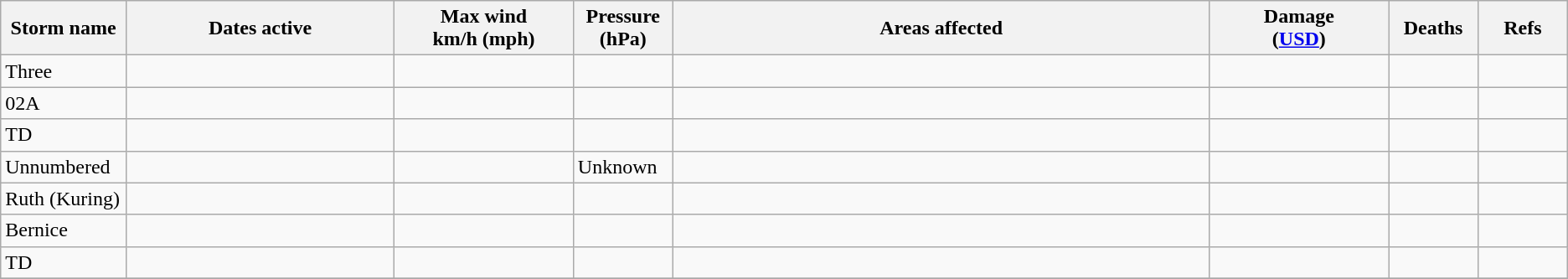<table class="wikitable sortable">
<tr>
<th width="5%">Storm name</th>
<th width="15%">Dates active</th>
<th width="10%">Max wind<br>km/h (mph)</th>
<th width="5%">Pressure<br>(hPa)</th>
<th width="30%">Areas affected</th>
<th width="10%">Damage<br>(<a href='#'>USD</a>)</th>
<th width="5%">Deaths</th>
<th width="5%">Refs</th>
</tr>
<tr>
<td>Three</td>
<td></td>
<td></td>
<td></td>
<td></td>
<td></td>
<td></td>
<td></td>
</tr>
<tr>
<td>02A</td>
<td></td>
<td></td>
<td></td>
<td></td>
<td></td>
<td></td>
<td></td>
</tr>
<tr>
<td>TD</td>
<td></td>
<td></td>
<td></td>
<td></td>
<td></td>
<td></td>
<td></td>
</tr>
<tr>
<td>Unnumbered</td>
<td></td>
<td></td>
<td>Unknown</td>
<td></td>
<td></td>
<td></td>
<td></td>
</tr>
<tr>
<td>Ruth (Kuring)</td>
<td></td>
<td></td>
<td></td>
<td></td>
<td></td>
<td></td>
<td></td>
</tr>
<tr>
<td>Bernice</td>
<td></td>
<td></td>
<td></td>
<td></td>
<td></td>
<td></td>
<td></td>
</tr>
<tr>
<td>TD</td>
<td></td>
<td></td>
<td></td>
<td></td>
<td></td>
<td></td>
<td></td>
</tr>
<tr>
</tr>
</table>
